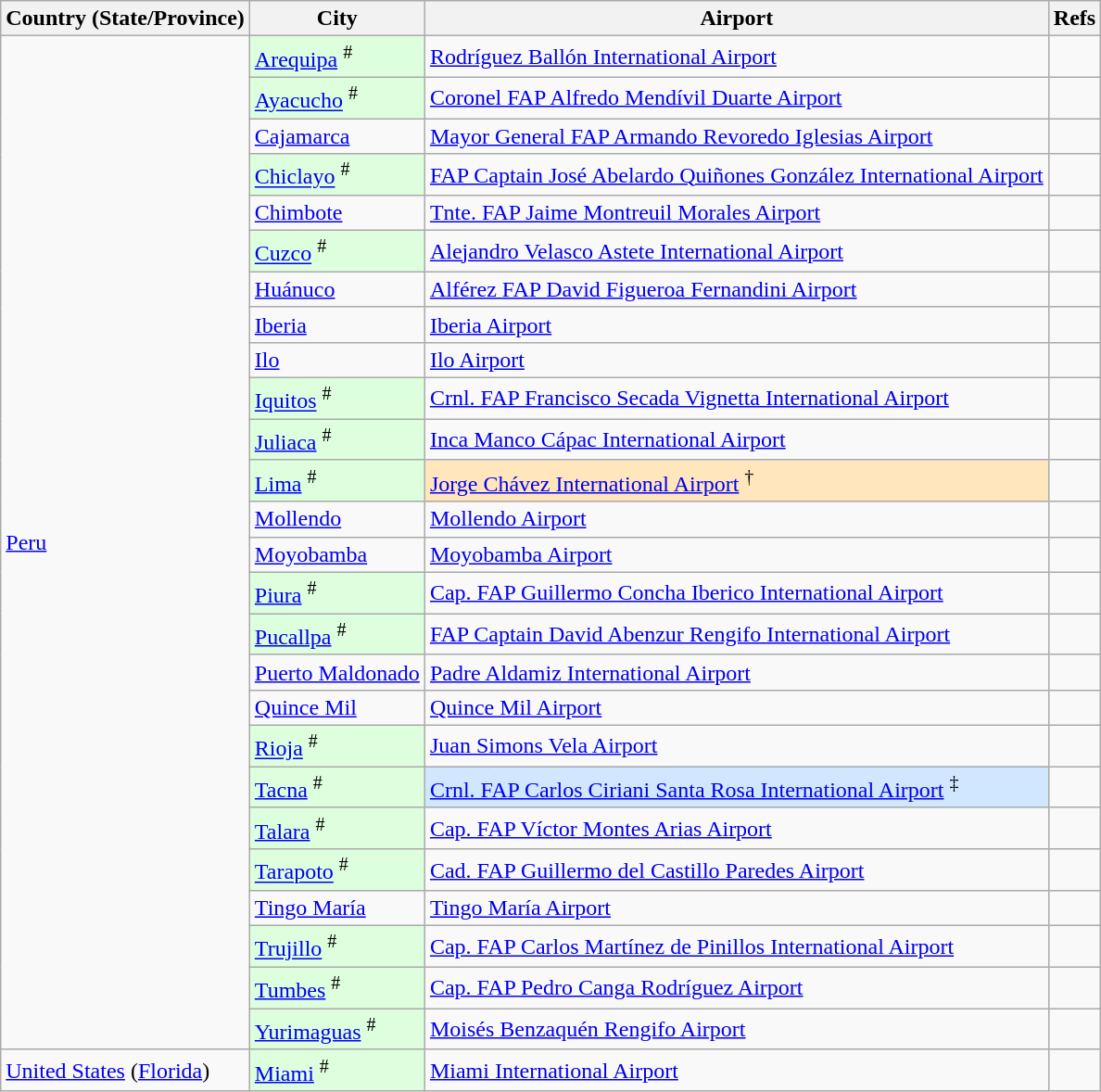<table class="wikitable sortable toccolors">
<tr>
<th>Country (State/Province)</th>
<th>City</th>
<th>Airport</th>
<th class="unsortable">Refs</th>
</tr>
<tr>
<td rowspan="26"><a href='#'>Peru</a></td>
<td style="background:#dfd;"><a href='#'>Arequipa</a> <sup>#</sup></td>
<td><a href='#'>Rodríguez Ballón International Airport</a></td>
<td align=center></td>
</tr>
<tr>
<td style="background:#dfd;"><a href='#'>Ayacucho</a> <sup>#</sup></td>
<td><a href='#'>Coronel FAP Alfredo Mendívil Duarte Airport</a></td>
<td align=center></td>
</tr>
<tr>
<td><a href='#'>Cajamarca</a></td>
<td><a href='#'>Mayor General FAP Armando Revoredo Iglesias Airport</a></td>
<td align=center></td>
</tr>
<tr>
<td style="background:#dfd;"><a href='#'>Chiclayo</a> <sup>#</sup></td>
<td><a href='#'>FAP Captain José Abelardo Quiñones González International Airport</a></td>
<td align=center></td>
</tr>
<tr>
<td><a href='#'>Chimbote</a></td>
<td><a href='#'>Tnte. FAP Jaime Montreuil Morales Airport</a></td>
<td align=center></td>
</tr>
<tr>
<td style="background:#dfd;"><a href='#'>Cuzco</a> <sup>#</sup></td>
<td><a href='#'>Alejandro Velasco Astete International Airport</a></td>
<td align=center></td>
</tr>
<tr>
<td><a href='#'>Huánuco</a></td>
<td><a href='#'>Alférez FAP David Figueroa Fernandini Airport</a></td>
<td align=center></td>
</tr>
<tr>
<td><a href='#'>Iberia</a></td>
<td><a href='#'>Iberia Airport</a></td>
<td align=center></td>
</tr>
<tr>
<td><a href='#'>Ilo</a></td>
<td><a href='#'>Ilo Airport</a></td>
<td align=center></td>
</tr>
<tr>
<td style="background:#dfd;"><a href='#'>Iquitos</a> <sup>#</sup></td>
<td><a href='#'>Crnl. FAP Francisco Secada Vignetta International Airport</a></td>
<td align=center></td>
</tr>
<tr>
<td style="background:#dfd;"><a href='#'>Juliaca</a> <sup>#</sup></td>
<td><a href='#'>Inca Manco Cápac International Airport</a></td>
<td align=center></td>
</tr>
<tr>
<td style="background:#dfd;"><a href='#'>Lima</a> <sup>#</sup></td>
<td style="background:#ffe6bd;"><a href='#'>Jorge Chávez International Airport</a> <sup>†</sup></td>
<td align=center></td>
</tr>
<tr>
<td><a href='#'>Mollendo</a></td>
<td><a href='#'>Mollendo Airport</a></td>
<td align=center></td>
</tr>
<tr>
<td><a href='#'>Moyobamba</a></td>
<td><a href='#'>Moyobamba Airport</a></td>
<td align=center></td>
</tr>
<tr>
<td style="background:#dfd;"><a href='#'>Piura</a> <sup>#</sup></td>
<td><a href='#'>Cap. FAP Guillermo Concha Iberico International Airport</a></td>
<td align=center></td>
</tr>
<tr>
<td style="background:#dfd;"><a href='#'>Pucallpa</a> <sup>#</sup></td>
<td><a href='#'>FAP Captain David Abenzur Rengifo International Airport</a></td>
<td align=center></td>
</tr>
<tr>
<td><a href='#'>Puerto Maldonado</a></td>
<td><a href='#'>Padre Aldamiz International Airport</a></td>
<td align=center></td>
</tr>
<tr>
<td><a href='#'>Quince Mil</a></td>
<td><a href='#'>Quince Mil Airport</a></td>
<td align=center></td>
</tr>
<tr>
<td style="background:#dfd;"><a href='#'>Rioja</a> <sup>#</sup></td>
<td><a href='#'>Juan Simons Vela Airport</a></td>
<td align=center></td>
</tr>
<tr>
<td style="background:#dfd;"><a href='#'>Tacna</a> <sup>#</sup></td>
<td style="background:#d0e7ff;"><a href='#'>Crnl. FAP Carlos Ciriani Santa Rosa International Airport</a> <sup>‡</sup></td>
<td align=center></td>
</tr>
<tr>
<td style="background:#dfd;"><a href='#'>Talara</a> <sup>#</sup></td>
<td><a href='#'>Cap. FAP Víctor Montes Arias Airport</a></td>
<td align=center></td>
</tr>
<tr>
<td style="background:#dfd;"><a href='#'>Tarapoto</a> <sup>#</sup></td>
<td><a href='#'>Cad. FAP Guillermo del Castillo Paredes Airport</a></td>
<td align=center></td>
</tr>
<tr>
<td><a href='#'>Tingo María</a></td>
<td><a href='#'>Tingo María Airport</a></td>
<td align=center></td>
</tr>
<tr>
<td style="background:#dfd;"><a href='#'>Trujillo</a> <sup>#</sup></td>
<td><a href='#'>Cap. FAP Carlos Martínez de Pinillos International Airport</a></td>
<td align=center></td>
</tr>
<tr>
<td style="background:#dfd;"><a href='#'>Tumbes</a> <sup>#</sup></td>
<td><a href='#'>Cap. FAP Pedro Canga Rodríguez Airport</a></td>
<td align=center></td>
</tr>
<tr>
<td style="background:#dfd;"><a href='#'>Yurimaguas</a> <sup>#</sup></td>
<td><a href='#'>Moisés Benzaquén Rengifo Airport</a></td>
<td align=center></td>
</tr>
<tr>
<td><a href='#'>United States</a> (<a href='#'>Florida</a>)</td>
<td style="background:#dfd;"><a href='#'>Miami</a> <sup>#</sup></td>
<td><a href='#'>Miami International Airport</a></td>
<td align=center></td>
</tr>
</table>
